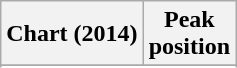<table class="wikitable sortable plainrowheaders" style="text-align:center">
<tr>
<th scope="col">Chart (2014)</th>
<th scope="col">Peak<br>position</th>
</tr>
<tr>
</tr>
<tr>
</tr>
<tr>
</tr>
<tr>
</tr>
<tr>
</tr>
</table>
